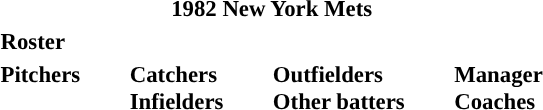<table class="toccolours" style="font-size: 95%;">
<tr>
<th colspan="10">1982 New York Mets</th>
</tr>
<tr>
<td colspan="10"><strong>Roster</strong></td>
</tr>
<tr>
<td valign="top"><strong>Pitchers</strong><br>
















</td>
<td width="25px"></td>
<td valign="top"><strong>Catchers</strong><br>



<strong>Infielders</strong>








</td>
<td width="25px"></td>
<td valign="top"><strong>Outfielders</strong><br>







<strong>Other batters</strong>
</td>
<td width="25px"></td>
<td valign="top"><strong>Manager</strong><br>
<strong>Coaches</strong>



</td>
</tr>
</table>
